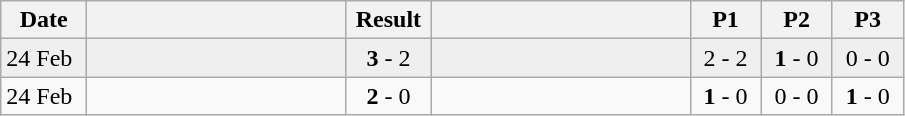<table class="wikitable">
<tr>
<th width=50px>Date</th>
<th width=165px></th>
<th width=50px>Result</th>
<th width=165px></th>
<th width=40px>P1</th>
<th width=40px>P2</th>
<th width=40px>P3</th>
</tr>
<tr bgcolor="#EFEFEF">
<td>24 Feb</td>
<td></td>
<td align="center"><strong>3</strong> - 2</td>
<td></td>
<td align="center">2 - 2</td>
<td align="center"><strong>1</strong> - 0</td>
<td align="center">0 - 0</td>
</tr>
<tr>
<td>24 Feb</td>
<td></td>
<td align="center"><strong>2</strong> - 0</td>
<td></td>
<td align="center"><strong>1</strong> - 0</td>
<td align="center">0 - 0</td>
<td align="center"><strong>1</strong> - 0</td>
</tr>
</table>
